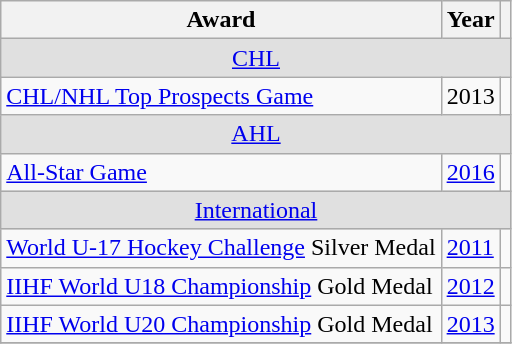<table class="wikitable">
<tr>
<th>Award</th>
<th>Year</th>
<th></th>
</tr>
<tr ALIGN="center" bgcolor="#e0e0e0">
<td colspan="3"><a href='#'>CHL</a></td>
</tr>
<tr>
<td><a href='#'>CHL/NHL Top Prospects Game</a></td>
<td>2013</td>
<td></td>
</tr>
<tr ALIGN="center" bgcolor="#e0e0e0">
<td colspan="3"><a href='#'>AHL</a></td>
</tr>
<tr>
<td><a href='#'>All-Star Game</a></td>
<td><a href='#'>2016</a></td>
<td></td>
</tr>
<tr ALIGN="center" bgcolor="#e0e0e0">
<td colspan="3"><a href='#'>International</a></td>
</tr>
<tr>
<td><a href='#'>World U-17 Hockey Challenge</a> Silver Medal</td>
<td><a href='#'>2011</a></td>
<td></td>
</tr>
<tr>
<td><a href='#'>IIHF World U18 Championship</a> Gold Medal</td>
<td><a href='#'>2012</a></td>
<td></td>
</tr>
<tr>
<td><a href='#'>IIHF World U20 Championship</a> Gold Medal</td>
<td><a href='#'>2013</a></td>
<td></td>
</tr>
<tr>
</tr>
</table>
